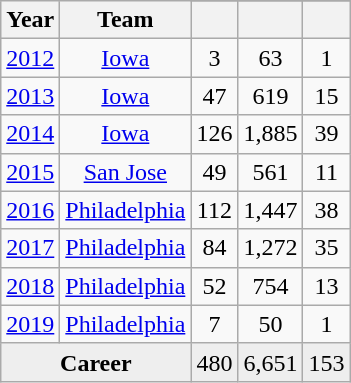<table class="wikitable sortable" style="text-align:center">
<tr>
<th rowspan=2>Year</th>
<th rowspan=2>Team</th>
</tr>
<tr>
<th></th>
<th></th>
<th></th>
</tr>
<tr>
<td><a href='#'>2012</a></td>
<td><a href='#'>Iowa</a></td>
<td>3</td>
<td>63</td>
<td>1</td>
</tr>
<tr>
<td><a href='#'>2013</a></td>
<td><a href='#'>Iowa</a></td>
<td>47</td>
<td>619</td>
<td>15</td>
</tr>
<tr>
<td><a href='#'>2014</a></td>
<td><a href='#'>Iowa</a></td>
<td>126</td>
<td>1,885</td>
<td>39</td>
</tr>
<tr>
<td><a href='#'>2015</a></td>
<td><a href='#'>San Jose</a></td>
<td>49</td>
<td>561</td>
<td>11</td>
</tr>
<tr>
<td><a href='#'>2016</a></td>
<td><a href='#'>Philadelphia</a></td>
<td>112</td>
<td>1,447</td>
<td>38</td>
</tr>
<tr>
<td><a href='#'>2017</a></td>
<td><a href='#'>Philadelphia</a></td>
<td>84</td>
<td>1,272</td>
<td>35</td>
</tr>
<tr>
<td><a href='#'>2018</a></td>
<td><a href='#'>Philadelphia</a></td>
<td>52</td>
<td>754</td>
<td>13</td>
</tr>
<tr>
<td><a href='#'>2019</a></td>
<td><a href='#'>Philadelphia</a></td>
<td>7</td>
<td>50</td>
<td>1</td>
</tr>
<tr class="sortbottom" style="background:#eee;">
<td colspan=2><strong>Career</strong></td>
<td>480</td>
<td>6,651</td>
<td>153</td>
</tr>
</table>
